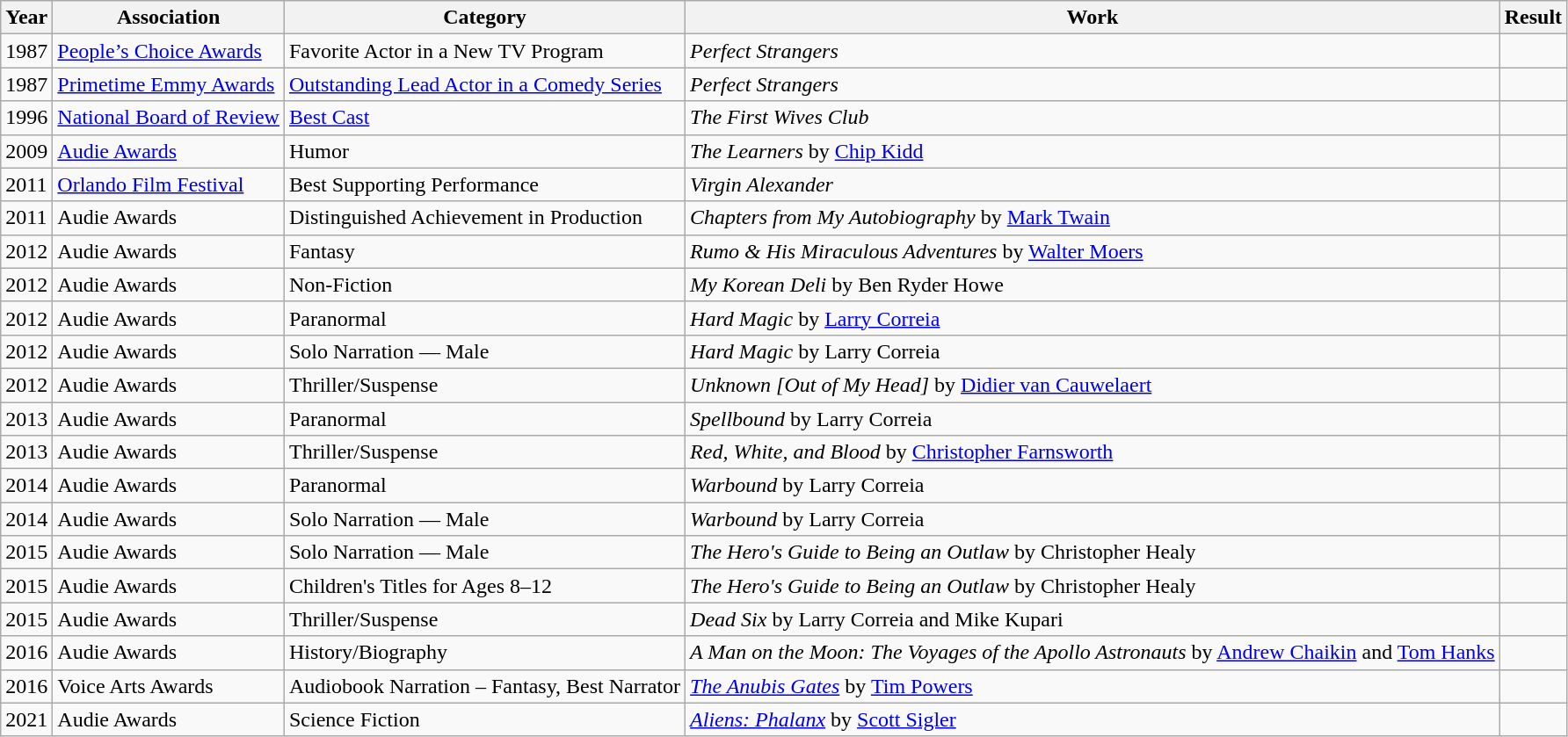<table class="wikitable">
<tr>
<th>Year</th>
<th>Association</th>
<th>Category</th>
<th>Work</th>
<th>Result</th>
</tr>
<tr>
<td>1987</td>
<td><a href='#'>People’s Choice Awards</a></td>
<td>Favorite Actor in a New TV Program</td>
<td><em>Perfect Strangers</em></td>
<td></td>
</tr>
<tr>
<td>1987</td>
<td><a href='#'>Primetime Emmy Awards</a></td>
<td><a href='#'>Outstanding Lead Actor in a Comedy Series</a></td>
<td><em>Perfect Strangers</em></td>
<td></td>
</tr>
<tr>
<td>1996</td>
<td><a href='#'>National Board of Review</a></td>
<td><a href='#'>Best Cast</a></td>
<td><em>The First Wives Club</em></td>
<td></td>
</tr>
<tr>
<td>2009</td>
<td><a href='#'>Audie Awards</a></td>
<td>Humor</td>
<td><em>The Learners</em> by <a href='#'>Chip Kidd</a></td>
<td></td>
</tr>
<tr>
<td>2011</td>
<td><a href='#'>Orlando Film Festival</a></td>
<td>Best Supporting Performance</td>
<td><em>Virgin Alexander</em></td>
<td></td>
</tr>
<tr>
<td>2011</td>
<td>Audie Awards</td>
<td>Distinguished Achievement in Production</td>
<td><em>Chapters from My Autobiography</em> by <a href='#'>Mark Twain</a></td>
<td></td>
</tr>
<tr>
<td>2012</td>
<td>Audie Awards</td>
<td>Fantasy</td>
<td><em>Rumo & His Miraculous Adventures</em> by <a href='#'>Walter Moers</a></td>
<td></td>
</tr>
<tr>
<td>2012</td>
<td>Audie Awards</td>
<td>Non-Fiction</td>
<td><em>My Korean Deli</em> by Ben Ryder Howe</td>
<td></td>
</tr>
<tr>
<td>2012</td>
<td>Audie Awards</td>
<td>Paranormal</td>
<td><em>Hard Magic</em> by <a href='#'>Larry Correia</a></td>
<td></td>
</tr>
<tr>
<td>2012</td>
<td>Audie Awards</td>
<td>Solo Narration — Male</td>
<td><em>Hard Magic</em> by Larry Correia</td>
<td></td>
</tr>
<tr>
<td>2012</td>
<td>Audie Awards</td>
<td>Thriller/Suspense</td>
<td><em>Unknown [Out of My Head]</em> by <a href='#'>Didier van Cauwelaert</a></td>
<td></td>
</tr>
<tr>
<td>2013</td>
<td>Audie Awards</td>
<td>Paranormal</td>
<td><em>Spellbound</em> by Larry Correia</td>
<td></td>
</tr>
<tr>
<td>2013</td>
<td>Audie Awards</td>
<td>Thriller/Suspense</td>
<td><em>Red, White, and Blood</em> by <a href='#'>Christopher Farnsworth</a></td>
<td></td>
</tr>
<tr>
<td>2014</td>
<td>Audie Awards</td>
<td>Paranormal</td>
<td><em>Warbound</em> by Larry Correia</td>
<td></td>
</tr>
<tr>
<td>2014</td>
<td>Audie Awards</td>
<td>Solo Narration — Male</td>
<td><em>Warbound</em> by Larry Correia</td>
<td></td>
</tr>
<tr>
<td>2015</td>
<td>Audie Awards</td>
<td>Solo Narration — Male</td>
<td><em>The Hero's Guide to Being an Outlaw</em> by Christopher Healy</td>
<td></td>
</tr>
<tr>
<td>2015</td>
<td>Audie Awards</td>
<td>Children's Titles for Ages 8–12</td>
<td><em>The Hero's Guide to Being an Outlaw</em> by Christopher Healy</td>
<td></td>
</tr>
<tr>
<td>2015</td>
<td>Audie Awards</td>
<td>Thriller/Suspense</td>
<td><em>Dead Six</em> by Larry Correia and Mike Kupari</td>
<td></td>
</tr>
<tr>
<td>2016</td>
<td>Audie Awards</td>
<td>History/Biography</td>
<td><em>A Man on the Moon: The Voyages of the Apollo Astronauts</em> by <a href='#'>Andrew Chaikin</a> and <a href='#'>Tom Hanks</a></td>
<td></td>
</tr>
<tr>
<td>2016</td>
<td>Voice Arts Awards</td>
<td>Audiobook Narration – Fantasy, Best Narrator</td>
<td><em><a href='#'>The Anubis Gates</a></em> by <a href='#'>Tim Powers</a></td>
<td></td>
</tr>
<tr>
<td>2021</td>
<td>Audie Awards</td>
<td>Science Fiction</td>
<td><em><a href='#'>Aliens: Phalanx</a></em> by <a href='#'>Scott Sigler</a></td>
<td></td>
</tr>
</table>
